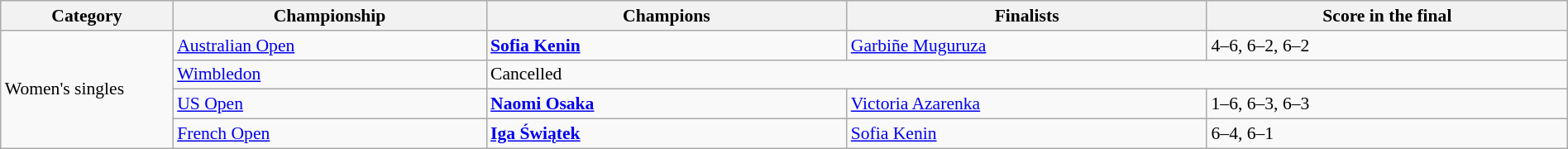<table class="wikitable" style="font-size:90%;" width=100%>
<tr>
<th style="width: 11%;">Category</th>
<th style="width: 20%;">Championship</th>
<th style="width: 23%;">Champions</th>
<th style="width: 23%;">Finalists</th>
<th style="width: 23%;">Score in the final</th>
</tr>
<tr>
<td rowspan="4">Women's singles</td>
<td><a href='#'>Australian Open</a></td>
<td> <strong><a href='#'>Sofia Kenin</a></strong></td>
<td> <a href='#'>Garbiñe Muguruza</a></td>
<td>4–6, 6–2, 6–2</td>
</tr>
<tr>
<td><a href='#'>Wimbledon</a></td>
<td colspan="3">Cancelled</td>
</tr>
<tr>
<td><a href='#'>US Open</a></td>
<td> <strong><a href='#'>Naomi Osaka</a></strong></td>
<td> <a href='#'>Victoria Azarenka</a></td>
<td>1–6, 6–3, 6–3</td>
</tr>
<tr>
<td><a href='#'>French Open</a></td>
<td> <strong><a href='#'>Iga Świątek</a></strong></td>
<td> <a href='#'>Sofia Kenin</a></td>
<td>6–4, 6–1</td>
</tr>
</table>
